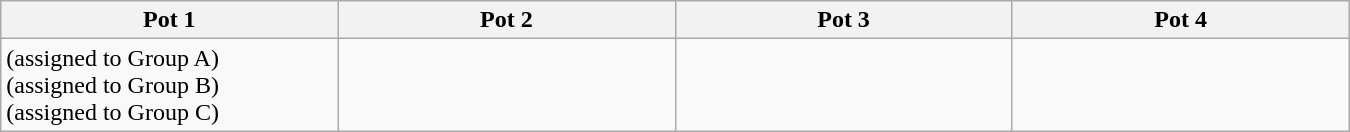<table class="wikitable" style="width:900px">
<tr>
<th style="width:25%;">Pot 1</th>
<th style="width:25%;">Pot 2</th>
<th style="width:25%;">Pot 3</th>
<th style="width:25%;">Pot 4</th>
</tr>
<tr>
<td> (assigned to Group A) <br>  (assigned to Group B) <br>  (assigned to Group C)</td>
<td> <br>  <br> </td>
<td> <br>  <br> </td>
<td> <br>  <br> </td>
</tr>
</table>
